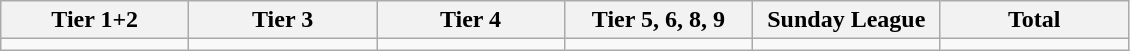<table class="wikitable">
<tr>
<th width="15%">Tier 1+2</th>
<th width="15%">Tier 3</th>
<th width="15%">Tier 4</th>
<th width="15%">Tier 5, 6, 8, 9</th>
<th width="15%">Sunday League</th>
<th width="15%">Total</th>
</tr>
<tr>
<td></td>
<td></td>
<td></td>
<td></td>
<td></td>
<td></td>
</tr>
</table>
